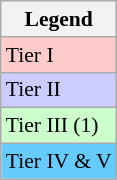<table class=wikitable style=font-size:90%>
<tr>
<th>Legend</th>
</tr>
<tr>
<td bgcolor=#ffcccc>Tier I</td>
</tr>
<tr>
<td bgcolor=#ccccff>Tier II</td>
</tr>
<tr>
<td bgcolor=#CCFFCC>Tier III (1)</td>
</tr>
<tr>
<td bgcolor=#66CCFF>Tier IV & V</td>
</tr>
</table>
